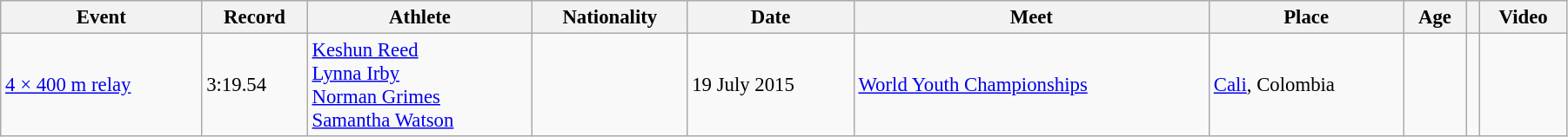<table class=wikitable style="width: 95%; font-size: 95%;">
<tr>
<th>Event</th>
<th>Record</th>
<th>Athlete</th>
<th>Nationality</th>
<th>Date</th>
<th>Meet</th>
<th>Place</th>
<th>Age</th>
<th></th>
<th>Video</th>
</tr>
<tr>
<td><a href='#'>4 × 400 m relay</a></td>
<td>3:19.54</td>
<td><a href='#'>Keshun Reed</a><br><a href='#'>Lynna Irby</a><br><a href='#'>Norman Grimes</a><br><a href='#'>Samantha Watson</a></td>
<td></td>
<td>19 July 2015</td>
<td><a href='#'>World Youth Championships</a></td>
<td><a href='#'>Cali</a>, Colombia</td>
<td><br><br><br></td>
<td></td>
<td></td>
</tr>
</table>
